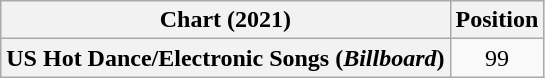<table class="wikitable plainrowheaders" style="text-align:center">
<tr>
<th scope="col">Chart (2021)</th>
<th scope="col">Position</th>
</tr>
<tr>
<th scope="row">US Hot Dance/Electronic Songs (<em>Billboard</em>)</th>
<td>99</td>
</tr>
</table>
